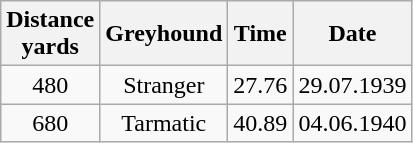<table class="wikitable" style="font-size: 100%">
<tr>
<th>Distance <br>yards</th>
<th>Greyhound</th>
<th>Time</th>
<th>Date</th>
</tr>
<tr align=center>
<td>480</td>
<td>Stranger</td>
<td>27.76</td>
<td>29.07.1939</td>
</tr>
<tr align=center>
<td>680</td>
<td>Tarmatic</td>
<td>40.89</td>
<td>04.06.1940</td>
</tr>
</table>
